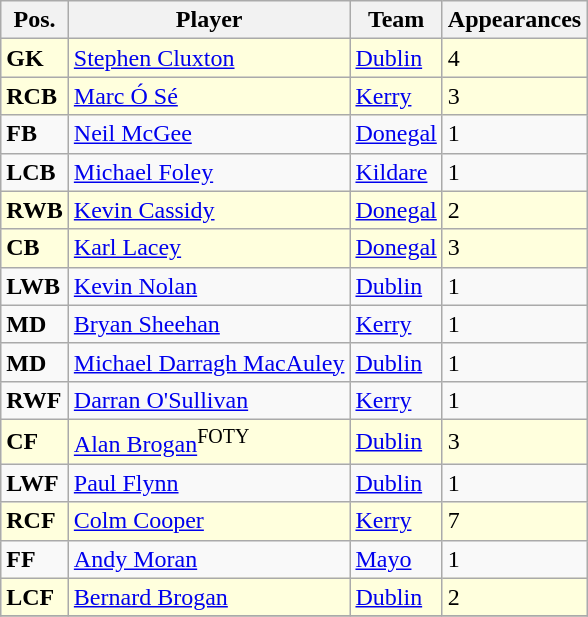<table class="wikitable">
<tr>
<th>Pos.</th>
<th>Player</th>
<th>Team</th>
<th>Appearances</th>
</tr>
<tr bgcolor=#FFFFDD>
<td><strong>GK</strong></td>
<td> <a href='#'>Stephen Cluxton</a></td>
<td><a href='#'>Dublin</a></td>
<td>4</td>
</tr>
<tr bgcolor=#FFFFDD>
<td><strong>RCB</strong></td>
<td> <a href='#'>Marc Ó Sé</a></td>
<td><a href='#'>Kerry</a></td>
<td>3</td>
</tr>
<tr>
<td><strong>FB</strong></td>
<td> <a href='#'>Neil McGee</a></td>
<td><a href='#'>Donegal</a></td>
<td>1</td>
</tr>
<tr>
<td><strong>LCB</strong></td>
<td> <a href='#'>Michael Foley</a></td>
<td><a href='#'>Kildare</a></td>
<td>1</td>
</tr>
<tr bgcolor=#FFFFDD>
<td><strong>RWB</strong></td>
<td> <a href='#'>Kevin Cassidy</a></td>
<td><a href='#'>Donegal</a></td>
<td>2</td>
</tr>
<tr bgcolor=#FFFFDD>
<td><strong>CB</strong></td>
<td> <a href='#'>Karl Lacey</a></td>
<td><a href='#'>Donegal</a></td>
<td>3</td>
</tr>
<tr>
<td><strong>LWB</strong></td>
<td> <a href='#'>Kevin Nolan</a></td>
<td><a href='#'>Dublin</a></td>
<td>1</td>
</tr>
<tr>
<td><strong>MD</strong></td>
<td> <a href='#'>Bryan Sheehan</a></td>
<td><a href='#'>Kerry</a></td>
<td>1</td>
</tr>
<tr>
<td><strong>MD</strong></td>
<td> <a href='#'>Michael Darragh MacAuley</a></td>
<td><a href='#'>Dublin</a></td>
<td>1</td>
</tr>
<tr>
<td><strong>RWF</strong></td>
<td> <a href='#'>Darran O'Sullivan</a></td>
<td><a href='#'>Kerry</a></td>
<td>1</td>
</tr>
<tr bgcolor=#FFFFDD>
<td><strong>CF</strong></td>
<td> <a href='#'>Alan Brogan</a><sup>FOTY</sup></td>
<td><a href='#'>Dublin</a></td>
<td>3</td>
</tr>
<tr>
<td><strong>LWF</strong></td>
<td> <a href='#'>Paul Flynn</a></td>
<td><a href='#'>Dublin</a></td>
<td>1</td>
</tr>
<tr bgcolor=#FFFFDD>
<td><strong>RCF</strong></td>
<td> <a href='#'>Colm Cooper</a></td>
<td><a href='#'>Kerry</a></td>
<td>7</td>
</tr>
<tr>
<td><strong>FF</strong></td>
<td> <a href='#'>Andy Moran</a></td>
<td><a href='#'>Mayo</a></td>
<td>1</td>
</tr>
<tr bgcolor=#FFFFDD>
<td><strong>LCF</strong></td>
<td> <a href='#'>Bernard Brogan</a></td>
<td><a href='#'>Dublin</a></td>
<td>2</td>
</tr>
<tr>
</tr>
</table>
